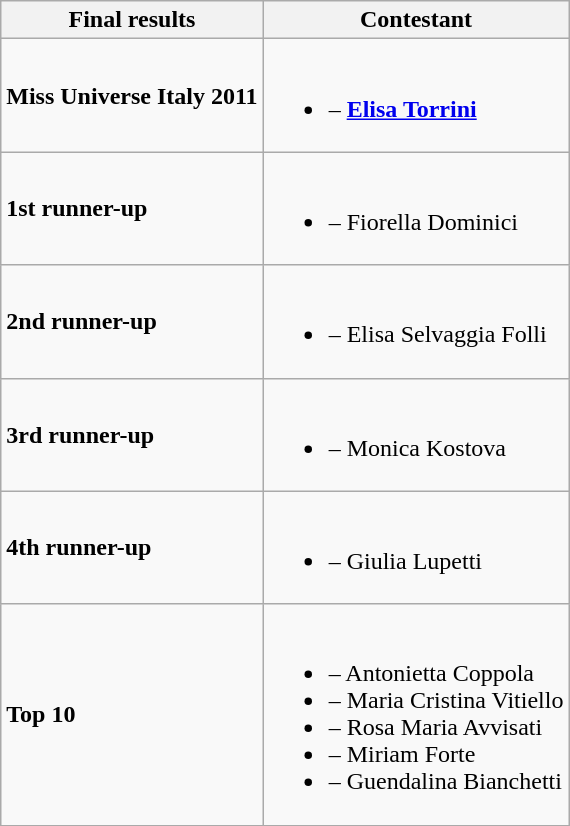<table class="wikitable">
<tr>
<th>Final results</th>
<th>Contestant</th>
</tr>
<tr>
<td><strong>Miss Universe Italy 2011</strong></td>
<td><br><ul><li><strong></strong> – <strong><a href='#'>Elisa Torrini</a></strong></li></ul></td>
</tr>
<tr>
<td><strong>1st runner-up</strong></td>
<td><br><ul><li><strong></strong> – Fiorella Dominici</li></ul></td>
</tr>
<tr>
<td><strong>2nd runner-up</strong></td>
<td><br><ul><li><strong></strong> – Elisa Selvaggia Folli</li></ul></td>
</tr>
<tr>
<td><strong>3rd runner-up</strong></td>
<td><br><ul><li><strong></strong> – Monica Kostova</li></ul></td>
</tr>
<tr>
<td><strong>4th runner-up</strong></td>
<td><br><ul><li><strong></strong> – Giulia Lupetti</li></ul></td>
</tr>
<tr>
<td><strong>Top 10</strong></td>
<td><br><ul><li><strong></strong> – Antonietta Coppola</li><li><strong></strong> – Maria Cristina Vitiello</li><li><strong></strong> – Rosa Maria Avvisati</li><li><strong></strong> – Miriam Forte</li><li><strong></strong> – Guendalina Bianchetti</li></ul></td>
</tr>
</table>
